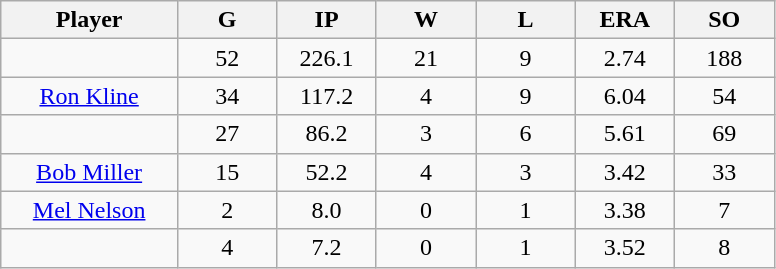<table class="wikitable sortable">
<tr>
<th bgcolor="#DDDDFF" width="16%">Player</th>
<th bgcolor="#DDDDFF" width="9%">G</th>
<th bgcolor="#DDDDFF" width="9%">IP</th>
<th bgcolor="#DDDDFF" width="9%">W</th>
<th bgcolor="#DDDDFF" width="9%">L</th>
<th bgcolor="#DDDDFF" width="9%">ERA</th>
<th bgcolor="#DDDDFF" width="9%">SO</th>
</tr>
<tr align="center">
<td></td>
<td>52</td>
<td>226.1</td>
<td>21</td>
<td>9</td>
<td>2.74</td>
<td>188</td>
</tr>
<tr align="center">
<td><a href='#'>Ron Kline</a></td>
<td>34</td>
<td>117.2</td>
<td>4</td>
<td>9</td>
<td>6.04</td>
<td>54</td>
</tr>
<tr align="center">
<td></td>
<td>27</td>
<td>86.2</td>
<td>3</td>
<td>6</td>
<td>5.61</td>
<td>69</td>
</tr>
<tr align="center">
<td><a href='#'>Bob Miller</a></td>
<td>15</td>
<td>52.2</td>
<td>4</td>
<td>3</td>
<td>3.42</td>
<td>33</td>
</tr>
<tr align="center">
<td><a href='#'>Mel Nelson</a></td>
<td>2</td>
<td>8.0</td>
<td>0</td>
<td>1</td>
<td>3.38</td>
<td>7</td>
</tr>
<tr align="center">
<td></td>
<td>4</td>
<td>7.2</td>
<td>0</td>
<td>1</td>
<td>3.52</td>
<td>8</td>
</tr>
</table>
